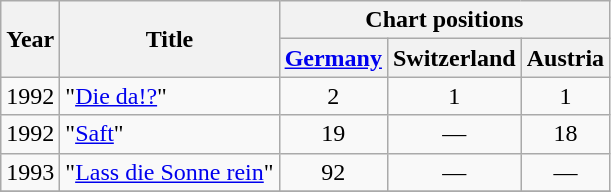<table class="wikitable">
<tr>
<th rowspan="2">Year</th>
<th rowspan="2">Title</th>
<th colspan="4">Chart positions</th>
</tr>
<tr>
<th><a href='#'>Germany</a></th>
<th>Switzerland</th>
<th>Austria</th>
</tr>
<tr>
<td>1992</td>
<td>"<a href='#'>Die da!?</a>"</td>
<td align="center">2</td>
<td align="center">1</td>
<td align="center">1</td>
</tr>
<tr>
<td>1992</td>
<td>"<a href='#'>Saft</a>"</td>
<td align="center">19</td>
<td align="center">—</td>
<td align="center">18</td>
</tr>
<tr>
<td>1993</td>
<td>"<a href='#'>Lass die Sonne rein</a>"</td>
<td align="center">92</td>
<td align="center">—</td>
<td align="center">—</td>
</tr>
<tr>
</tr>
</table>
